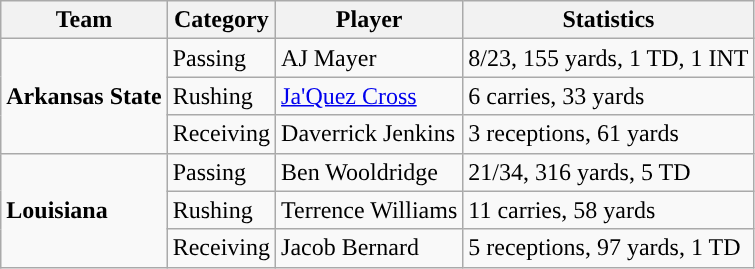<table class="wikitable" style="float: left;">
<tr>
<th>Team</th>
<th>Category</th>
<th>Player</th>
<th>Statistics</th>
</tr>
<tr>
<td rowspan=3><strong>Arkansas State</strong></td>
<td>Passing</td>
<td>AJ Mayer</td>
<td>8/23, 155 yards, 1 TD, 1 INT</td>
</tr>
<tr>
<td>Rushing</td>
<td><a href='#'>Ja'Quez Cross</a></td>
<td>6 carries, 33 yards</td>
</tr>
<tr>
<td>Receiving</td>
<td>Daverrick Jenkins</td>
<td>3 receptions, 61 yards</td>
</tr>
<tr>
<td rowspan=3><strong>Louisiana</strong></td>
<td>Passing</td>
<td>Ben Wooldridge</td>
<td>21/34, 316 yards, 5 TD</td>
</tr>
<tr>
<td>Rushing</td>
<td>Terrence Williams</td>
<td>11 carries, 58 yards</td>
</tr>
<tr>
<td>Receiving</td>
<td>Jacob Bernard</td>
<td>5 receptions, 97 yards, 1 TD</td>
</tr>
</table>
